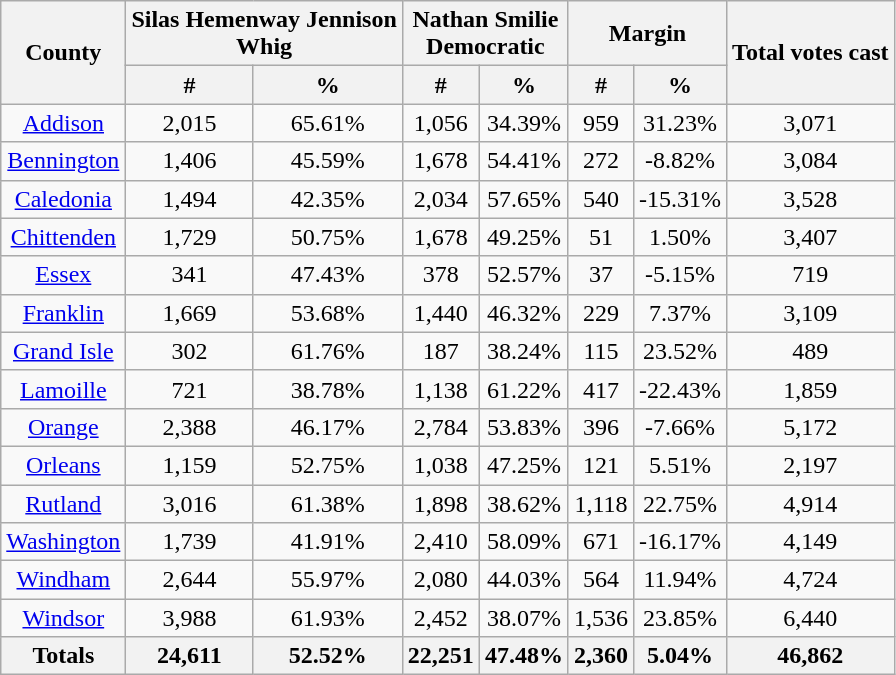<table class="wikitable sortable" style="text-align:center">
<tr>
<th style="text-align:center;" rowspan="2">County</th>
<th style="text-align:center;" colspan="2">Silas Hemenway Jennison<br>Whig</th>
<th style="text-align:center;" colspan="2">Nathan Smilie<br>Democratic</th>
<th style="text-align:center;" colspan="2">Margin</th>
<th style="text-align:center;" rowspan="2">Total votes cast</th>
</tr>
<tr>
<th data-sort-type="number">#</th>
<th data-sort-type="number">%</th>
<th data-sort-type="number">#</th>
<th data-sort-type="number">%</th>
<th data-sort-type="number">#</th>
<th data-sort-type="number">%</th>
</tr>
<tr style="text-align:center;">
<td><a href='#'>Addison</a></td>
<td>2,015</td>
<td>65.61%</td>
<td>1,056</td>
<td>34.39%</td>
<td>959</td>
<td>31.23%</td>
<td>3,071</td>
</tr>
<tr style="text-align:center;">
<td><a href='#'>Bennington</a></td>
<td>1,406</td>
<td>45.59%</td>
<td>1,678</td>
<td>54.41%</td>
<td>272</td>
<td>-8.82%</td>
<td>3,084</td>
</tr>
<tr style="text-align:center;">
<td><a href='#'>Caledonia</a></td>
<td>1,494</td>
<td>42.35%</td>
<td>2,034</td>
<td>57.65%</td>
<td>540</td>
<td>-15.31%</td>
<td>3,528</td>
</tr>
<tr style="text-align:center;">
<td><a href='#'>Chittenden</a></td>
<td>1,729</td>
<td>50.75%</td>
<td>1,678</td>
<td>49.25%</td>
<td>51</td>
<td>1.50%</td>
<td>3,407</td>
</tr>
<tr style="text-align:center;">
<td><a href='#'>Essex</a></td>
<td>341</td>
<td>47.43%</td>
<td>378</td>
<td>52.57%</td>
<td>37</td>
<td>-5.15%</td>
<td>719</td>
</tr>
<tr style="text-align:center;">
<td><a href='#'>Franklin</a></td>
<td>1,669</td>
<td>53.68%</td>
<td>1,440</td>
<td>46.32%</td>
<td>229</td>
<td>7.37%</td>
<td>3,109</td>
</tr>
<tr style="text-align:center;">
<td><a href='#'>Grand Isle</a></td>
<td>302</td>
<td>61.76%</td>
<td>187</td>
<td>38.24%</td>
<td>115</td>
<td>23.52%</td>
<td>489</td>
</tr>
<tr style="text-align:center;">
<td><a href='#'>Lamoille</a></td>
<td>721</td>
<td>38.78%</td>
<td>1,138</td>
<td>61.22%</td>
<td>417</td>
<td>-22.43%</td>
<td>1,859</td>
</tr>
<tr style="text-align:center;">
<td><a href='#'>Orange</a></td>
<td>2,388</td>
<td>46.17%</td>
<td>2,784</td>
<td>53.83%</td>
<td>396</td>
<td>-7.66%</td>
<td>5,172</td>
</tr>
<tr style="text-align:center;">
<td><a href='#'>Orleans</a></td>
<td>1,159</td>
<td>52.75%</td>
<td>1,038</td>
<td>47.25%</td>
<td>121</td>
<td>5.51%</td>
<td>2,197</td>
</tr>
<tr style="text-align:center;">
<td><a href='#'>Rutland</a></td>
<td>3,016</td>
<td>61.38%</td>
<td>1,898</td>
<td>38.62%</td>
<td>1,118</td>
<td>22.75%</td>
<td>4,914</td>
</tr>
<tr style="text-align:center;">
<td><a href='#'>Washington</a></td>
<td>1,739</td>
<td>41.91%</td>
<td>2,410</td>
<td>58.09%</td>
<td>671</td>
<td>-16.17%</td>
<td>4,149</td>
</tr>
<tr style="text-align:center;">
<td><a href='#'>Windham</a></td>
<td>2,644</td>
<td>55.97%</td>
<td>2,080</td>
<td>44.03%</td>
<td>564</td>
<td>11.94%</td>
<td>4,724</td>
</tr>
<tr style="text-align:center;">
<td><a href='#'>Windsor</a></td>
<td>3,988</td>
<td>61.93%</td>
<td>2,452</td>
<td>38.07%</td>
<td>1,536</td>
<td>23.85%</td>
<td>6,440</td>
</tr>
<tr style="text-align:center;">
<th>Totals</th>
<th>24,611</th>
<th>52.52%</th>
<th>22,251</th>
<th>47.48%</th>
<th>2,360</th>
<th>5.04%</th>
<th>46,862</th>
</tr>
</table>
